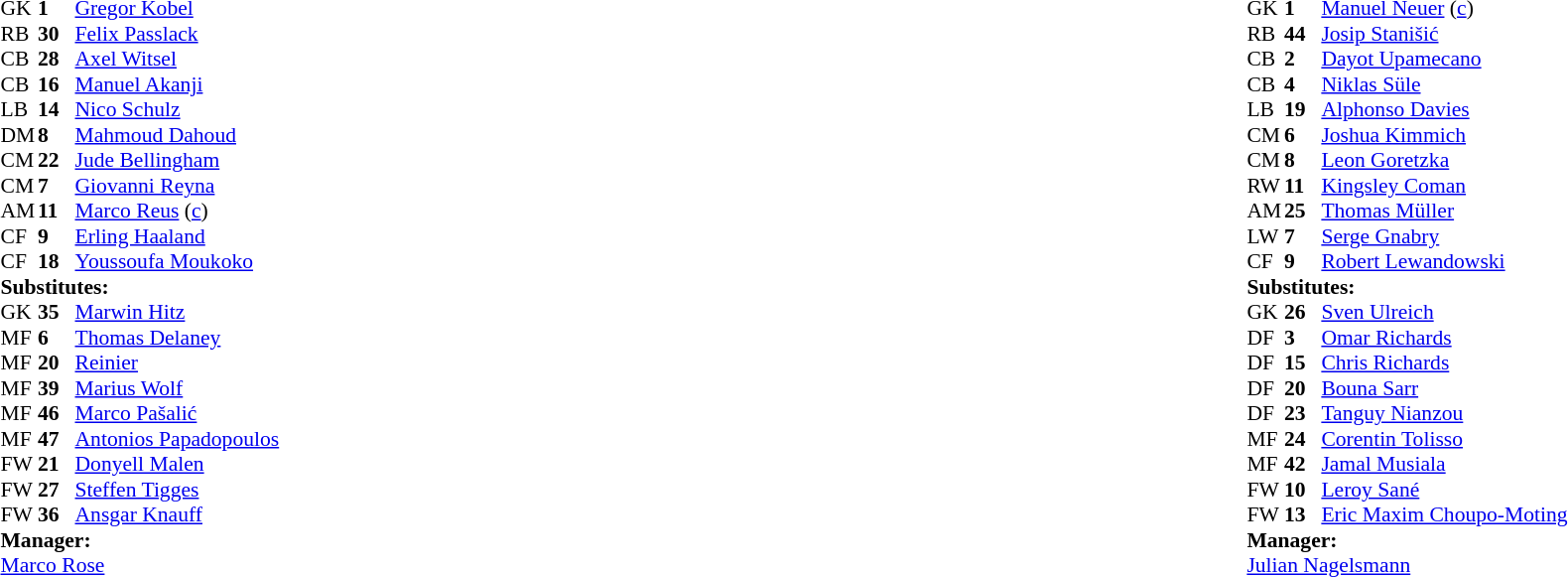<table width="100%">
<tr>
<td valign="top" width="40%"><br><table style="font-size:90%" cellspacing="0" cellpadding="0">
<tr>
<th width=25></th>
<th width=25></th>
</tr>
<tr>
<td>GK</td>
<td><strong>1</strong></td>
<td> <a href='#'>Gregor Kobel</a></td>
</tr>
<tr>
<td>RB</td>
<td><strong>30</strong></td>
<td> <a href='#'>Felix Passlack</a></td>
<td></td>
<td></td>
</tr>
<tr>
<td>CB</td>
<td><strong>28</strong></td>
<td> <a href='#'>Axel Witsel</a></td>
</tr>
<tr>
<td>CB</td>
<td><strong>16</strong></td>
<td> <a href='#'>Manuel Akanji</a></td>
</tr>
<tr>
<td>LB</td>
<td><strong>14</strong></td>
<td> <a href='#'>Nico Schulz</a></td>
</tr>
<tr>
<td>DM</td>
<td><strong>8</strong></td>
<td> <a href='#'>Mahmoud Dahoud</a></td>
<td></td>
</tr>
<tr>
<td>CM</td>
<td><strong>22</strong></td>
<td> <a href='#'>Jude Bellingham</a></td>
<td></td>
<td></td>
</tr>
<tr>
<td>CM</td>
<td><strong>7</strong></td>
<td> <a href='#'>Giovanni Reyna</a></td>
<td></td>
<td></td>
</tr>
<tr>
<td>AM</td>
<td><strong>11</strong></td>
<td> <a href='#'>Marco Reus</a> (<a href='#'>c</a>)</td>
<td></td>
</tr>
<tr>
<td>CF</td>
<td><strong>9</strong></td>
<td> <a href='#'>Erling Haaland</a></td>
</tr>
<tr>
<td>CF</td>
<td><strong>18</strong></td>
<td> <a href='#'>Youssoufa Moukoko</a></td>
<td></td>
<td></td>
</tr>
<tr>
<td colspan=3><strong>Substitutes:</strong></td>
</tr>
<tr>
<td>GK</td>
<td><strong>35</strong></td>
<td> <a href='#'>Marwin Hitz</a></td>
</tr>
<tr>
<td>MF</td>
<td><strong>6</strong></td>
<td> <a href='#'>Thomas Delaney</a></td>
</tr>
<tr>
<td>MF</td>
<td><strong>20</strong></td>
<td> <a href='#'>Reinier</a></td>
<td></td>
<td></td>
</tr>
<tr>
<td>MF</td>
<td><strong>39</strong></td>
<td> <a href='#'>Marius Wolf</a></td>
<td></td>
<td></td>
</tr>
<tr>
<td>MF</td>
<td><strong>46</strong></td>
<td> <a href='#'>Marco Pašalić</a></td>
<td></td>
<td></td>
</tr>
<tr>
<td>MF</td>
<td><strong>47</strong></td>
<td> <a href='#'>Antonios Papadopoulos</a></td>
</tr>
<tr>
<td>FW</td>
<td><strong>21</strong></td>
<td> <a href='#'>Donyell Malen</a></td>
<td></td>
<td></td>
</tr>
<tr>
<td>FW</td>
<td><strong>27</strong></td>
<td> <a href='#'>Steffen Tigges</a></td>
</tr>
<tr>
<td>FW</td>
<td><strong>36</strong></td>
<td> <a href='#'>Ansgar Knauff</a></td>
</tr>
<tr>
<td colspan=3><strong>Manager:</strong></td>
</tr>
<tr>
<td colspan=3> <a href='#'>Marco Rose</a></td>
</tr>
</table>
</td>
<td valign="top"></td>
<td valign="top" width="50%"><br><table style="font-size:90%; margin:auto" cellspacing="0" cellpadding="0">
<tr>
<th width=25></th>
<th width=25></th>
</tr>
<tr>
<td>GK</td>
<td><strong>1</strong></td>
<td> <a href='#'>Manuel Neuer</a> (<a href='#'>c</a>)</td>
</tr>
<tr>
<td>RB</td>
<td><strong>44</strong></td>
<td> <a href='#'>Josip Stanišić</a></td>
<td></td>
<td></td>
</tr>
<tr>
<td>CB</td>
<td><strong>2</strong></td>
<td> <a href='#'>Dayot Upamecano</a></td>
</tr>
<tr>
<td>CB</td>
<td><strong>4</strong></td>
<td> <a href='#'>Niklas Süle</a></td>
<td></td>
</tr>
<tr>
<td>LB</td>
<td><strong>19</strong></td>
<td> <a href='#'>Alphonso Davies</a></td>
</tr>
<tr>
<td>CM</td>
<td><strong>6</strong></td>
<td> <a href='#'>Joshua Kimmich</a></td>
</tr>
<tr>
<td>CM</td>
<td><strong>8</strong></td>
<td> <a href='#'>Leon Goretzka</a></td>
</tr>
<tr>
<td>RW</td>
<td><strong>11</strong></td>
<td> <a href='#'>Kingsley Coman</a></td>
<td></td>
<td></td>
</tr>
<tr>
<td>AM</td>
<td><strong>25</strong></td>
<td> <a href='#'>Thomas Müller</a></td>
<td></td>
<td></td>
</tr>
<tr>
<td>LW</td>
<td><strong>7</strong></td>
<td> <a href='#'>Serge Gnabry</a></td>
<td></td>
<td></td>
</tr>
<tr>
<td>CF</td>
<td><strong>9</strong></td>
<td> <a href='#'>Robert Lewandowski</a></td>
<td></td>
<td></td>
</tr>
<tr>
<td colspan=3><strong>Substitutes:</strong></td>
</tr>
<tr>
<td>GK</td>
<td><strong>26</strong></td>
<td> <a href='#'>Sven Ulreich</a></td>
</tr>
<tr>
<td>DF</td>
<td><strong>3</strong></td>
<td> <a href='#'>Omar Richards</a></td>
</tr>
<tr>
<td>DF</td>
<td><strong>15</strong></td>
<td> <a href='#'>Chris Richards</a></td>
</tr>
<tr>
<td>DF</td>
<td><strong>20</strong></td>
<td> <a href='#'>Bouna Sarr</a></td>
<td></td>
<td></td>
</tr>
<tr>
<td>DF</td>
<td><strong>23</strong></td>
<td> <a href='#'>Tanguy Nianzou</a></td>
</tr>
<tr>
<td>MF</td>
<td><strong>24</strong></td>
<td> <a href='#'>Corentin Tolisso</a></td>
<td></td>
<td></td>
</tr>
<tr>
<td>MF</td>
<td><strong>42</strong></td>
<td> <a href='#'>Jamal Musiala</a></td>
<td></td>
<td></td>
</tr>
<tr>
<td>FW</td>
<td><strong>10</strong></td>
<td> <a href='#'>Leroy Sané</a></td>
<td></td>
<td></td>
</tr>
<tr>
<td>FW</td>
<td><strong>13</strong></td>
<td> <a href='#'>Eric Maxim Choupo-Moting</a></td>
<td></td>
<td></td>
</tr>
<tr>
<td colspan=3><strong>Manager:</strong></td>
</tr>
<tr>
<td colspan=3> <a href='#'>Julian Nagelsmann</a></td>
</tr>
</table>
</td>
</tr>
</table>
